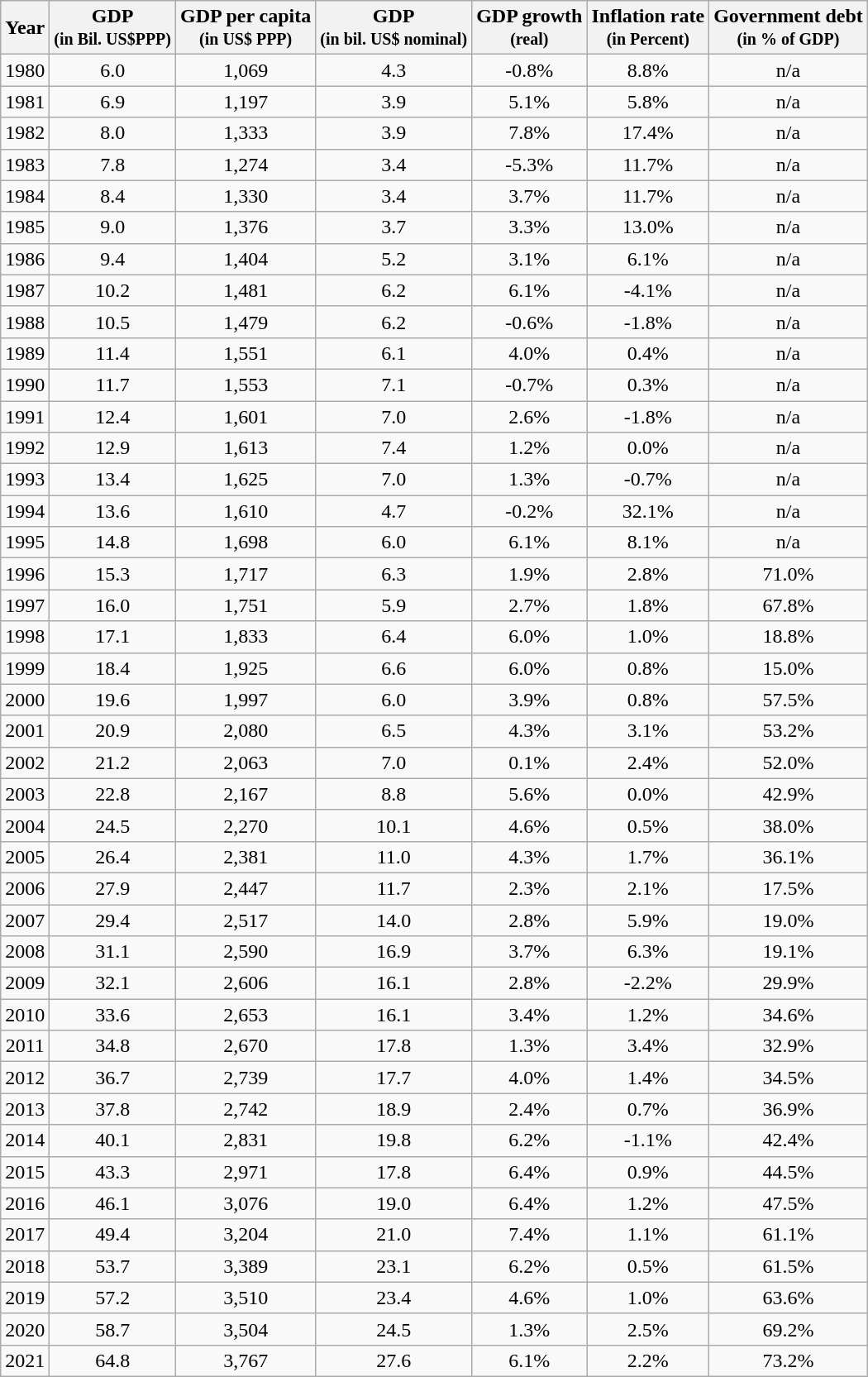<table class="wikitable" style="text-align:center;">
<tr>
<th>Year</th>
<th>GDP<br><small>(in Bil. US$PPP)</small></th>
<th>GDP per capita<br><small>(in US$ PPP)</small></th>
<th>GDP<br><small>(in bil. US$ nominal)</small></th>
<th>GDP growth<br><small>(real)</small></th>
<th>Inflation rate<br><small>(in Percent)</small></th>
<th>Government debt<br><small>(in % of GDP)</small></th>
</tr>
<tr>
<td>1980</td>
<td>6.0</td>
<td>1,069</td>
<td>4.3</td>
<td>-0.8%</td>
<td>8.8%</td>
<td>n/a</td>
</tr>
<tr>
<td>1981</td>
<td>6.9</td>
<td>1,197</td>
<td>3.9</td>
<td>5.1%</td>
<td>5.8%</td>
<td>n/a</td>
</tr>
<tr>
<td>1982</td>
<td>8.0</td>
<td>1,333</td>
<td>3.9</td>
<td>7.8%</td>
<td>17.4%</td>
<td>n/a</td>
</tr>
<tr>
<td>1983</td>
<td>7.8</td>
<td>1,274</td>
<td>3.4</td>
<td>-5.3%</td>
<td>11.7%</td>
<td>n/a</td>
</tr>
<tr>
<td>1984</td>
<td>8.4</td>
<td>1,330</td>
<td>3.4</td>
<td>3.7%</td>
<td>11.7%</td>
<td>n/a</td>
</tr>
<tr>
<td>1985</td>
<td>9.0</td>
<td>1,376</td>
<td>3.7</td>
<td>3.3%</td>
<td>13.0%</td>
<td>n/a</td>
</tr>
<tr>
<td>1986</td>
<td>9.4</td>
<td>1,404</td>
<td>5.2</td>
<td>3.1%</td>
<td>6.1%</td>
<td>n/a</td>
</tr>
<tr>
<td>1987</td>
<td>10.2</td>
<td>1,481</td>
<td>6.2</td>
<td>6.1%</td>
<td>-4.1%</td>
<td>n/a</td>
</tr>
<tr>
<td>1988</td>
<td>10.5</td>
<td>1,479</td>
<td>6.2</td>
<td>-0.6%</td>
<td>-1.8%</td>
<td>n/a</td>
</tr>
<tr>
<td>1989</td>
<td>11.4</td>
<td>1,551</td>
<td>6.1</td>
<td>4.0%</td>
<td>0.4%</td>
<td>n/a</td>
</tr>
<tr>
<td>1990</td>
<td>11.7</td>
<td>1,553</td>
<td>7.1</td>
<td>-0.7%</td>
<td>0.3%</td>
<td>n/a</td>
</tr>
<tr>
<td>1991</td>
<td>12.4</td>
<td>1,601</td>
<td>7.0</td>
<td>2.6%</td>
<td>-1.8%</td>
<td>n/a</td>
</tr>
<tr>
<td>1992</td>
<td>12.9</td>
<td>1,613</td>
<td>7.4</td>
<td>1.2%</td>
<td>0.0%</td>
<td>n/a</td>
</tr>
<tr>
<td>1993</td>
<td>13.4</td>
<td>1,625</td>
<td>7.0</td>
<td>1.3%</td>
<td>-0.7%</td>
<td>n/a</td>
</tr>
<tr>
<td>1994</td>
<td>13.6</td>
<td>1,610</td>
<td>4.7</td>
<td>-0.2%</td>
<td>32.1%</td>
<td>n/a</td>
</tr>
<tr>
<td>1995</td>
<td>14.8</td>
<td>1,698</td>
<td>6.0</td>
<td>6.1%</td>
<td>8.1%</td>
<td>n/a</td>
</tr>
<tr>
<td>1996</td>
<td>15.3</td>
<td>1,717</td>
<td>6.3</td>
<td>1.9%</td>
<td>2.8%</td>
<td>71.0%</td>
</tr>
<tr>
<td>1997</td>
<td>16.0</td>
<td>1,751</td>
<td>5.9</td>
<td>2.7%</td>
<td>1.8%</td>
<td>67.8%</td>
</tr>
<tr>
<td>1998</td>
<td>17.1</td>
<td>1,833</td>
<td>6.4</td>
<td>6.0%</td>
<td>1.0%</td>
<td>18.8%</td>
</tr>
<tr>
<td>1999</td>
<td>18.4</td>
<td>1,925</td>
<td>6.6</td>
<td>6.0%</td>
<td>0.8%</td>
<td>15.0%</td>
</tr>
<tr>
<td>2000</td>
<td>19.6</td>
<td>1,997</td>
<td>6.0</td>
<td>3.9%</td>
<td>0.8%</td>
<td>57.5%</td>
</tr>
<tr>
<td>2001</td>
<td>20.9</td>
<td>2,080</td>
<td>6.5</td>
<td>4.3%</td>
<td>3.1%</td>
<td>53.2%</td>
</tr>
<tr>
<td>2002</td>
<td>21.2</td>
<td>2,063</td>
<td>7.0</td>
<td>0.1%</td>
<td>2.4%</td>
<td>52.0%</td>
</tr>
<tr>
<td>2003</td>
<td>22.8</td>
<td>2,167</td>
<td>8.8</td>
<td>5.6%</td>
<td>0.0%</td>
<td>42.9%</td>
</tr>
<tr>
<td>2004</td>
<td>24.5</td>
<td>2,270</td>
<td>10.1</td>
<td>4.6%</td>
<td>0.5%</td>
<td>38.0%</td>
</tr>
<tr>
<td>2005</td>
<td>26.4</td>
<td>2,381</td>
<td>11.0</td>
<td>4.3%</td>
<td>1.7%</td>
<td>36.1%</td>
</tr>
<tr>
<td>2006</td>
<td>27.9</td>
<td>2,447</td>
<td>11.7</td>
<td>2.3%</td>
<td>2.1%</td>
<td>17.5%</td>
</tr>
<tr>
<td>2007</td>
<td>29.4</td>
<td>2,517</td>
<td>14.0</td>
<td>2.8%</td>
<td>5.9%</td>
<td>19.0%</td>
</tr>
<tr>
<td>2008</td>
<td>31.1</td>
<td>2,590</td>
<td>16.9</td>
<td>3.7%</td>
<td>6.3%</td>
<td>19.1%</td>
</tr>
<tr>
<td>2009</td>
<td>32.1</td>
<td>2,606</td>
<td>16.1</td>
<td>2.8%</td>
<td>-2.2%</td>
<td>29.9%</td>
</tr>
<tr>
<td>2010</td>
<td>33.6</td>
<td>2,653</td>
<td>16.1</td>
<td>3.4%</td>
<td>1.2%</td>
<td>34.6%</td>
</tr>
<tr>
<td>2011</td>
<td>34.8</td>
<td>2,670</td>
<td>17.8</td>
<td>1.3%</td>
<td>3.4%</td>
<td>32.9%</td>
</tr>
<tr>
<td>2012</td>
<td>36.7</td>
<td>2,739</td>
<td>17.7</td>
<td>4.0%</td>
<td>1.4%</td>
<td>34.5%</td>
</tr>
<tr>
<td>2013</td>
<td>37.8</td>
<td>2,742</td>
<td>18.9</td>
<td>2.4%</td>
<td>0.7%</td>
<td>36.9%</td>
</tr>
<tr>
<td>2014</td>
<td>40.1</td>
<td>2,831</td>
<td>19.8</td>
<td>6.2%</td>
<td>-1.1%</td>
<td>42.4%</td>
</tr>
<tr>
<td>2015</td>
<td>43.3</td>
<td>2,971</td>
<td>17.8</td>
<td>6.4%</td>
<td>0.9%</td>
<td>44.5%</td>
</tr>
<tr>
<td>2016</td>
<td>46.1</td>
<td>3,076</td>
<td>19.0</td>
<td>6.4%</td>
<td>1.2%</td>
<td>47.5%</td>
</tr>
<tr>
<td>2017</td>
<td>49.4</td>
<td>3,204</td>
<td>21.0</td>
<td>7.4%</td>
<td>1.1%</td>
<td>61.1%</td>
</tr>
<tr>
<td>2018</td>
<td>53.7</td>
<td>3,389</td>
<td>23.1</td>
<td>6.2%</td>
<td>0.5%</td>
<td>61.5%</td>
</tr>
<tr>
<td>2019</td>
<td>57.2</td>
<td>3,510</td>
<td>23.4</td>
<td>4.6%</td>
<td>1.0%</td>
<td>63.6%</td>
</tr>
<tr>
<td>2020</td>
<td>58.7</td>
<td>3,504</td>
<td>24.5</td>
<td>1.3%</td>
<td>2.5%</td>
<td>69.2%</td>
</tr>
<tr>
<td>2021</td>
<td>64.8</td>
<td>3,767</td>
<td>27.6</td>
<td>6.1%</td>
<td>2.2%</td>
<td>73.2%</td>
</tr>
</table>
